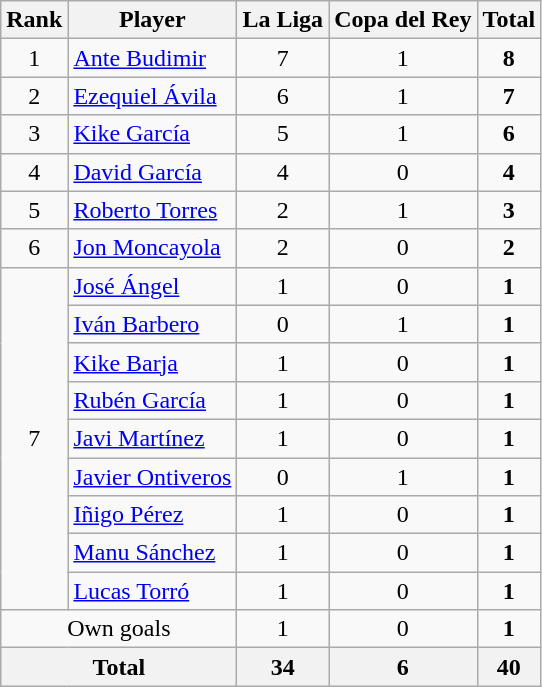<table class="wikitable" style="text-align:center;">
<tr>
<th>Rank</th>
<th>Player</th>
<th>La Liga</th>
<th>Copa del Rey</th>
<th>Total</th>
</tr>
<tr>
<td rowspan="1">1</td>
<td align=left> <a href='#'>Ante Budimir</a></td>
<td>7</td>
<td>1</td>
<td><strong>8</strong></td>
</tr>
<tr>
<td rowspan="1">2</td>
<td align=left> <a href='#'>Ezequiel Ávila</a></td>
<td>6</td>
<td>1</td>
<td><strong>7</strong></td>
</tr>
<tr>
<td rowspan="1">3</td>
<td align=left> <a href='#'>Kike García</a></td>
<td>5</td>
<td>1</td>
<td><strong>6</strong></td>
</tr>
<tr>
<td rowspan="1">4</td>
<td align=left> <a href='#'>David García</a></td>
<td>4</td>
<td>0</td>
<td><strong>4</strong></td>
</tr>
<tr>
<td rowspan="1">5</td>
<td align=left> <a href='#'>Roberto Torres</a></td>
<td>2</td>
<td>1</td>
<td><strong>3</strong></td>
</tr>
<tr>
<td rowspan="1">6</td>
<td align=left> <a href='#'>Jon Moncayola</a></td>
<td>2</td>
<td>0</td>
<td><strong>2</strong></td>
</tr>
<tr>
<td rowspan="9">7</td>
<td align=left> <a href='#'>José Ángel</a></td>
<td>1</td>
<td>0</td>
<td><strong>1</strong></td>
</tr>
<tr>
<td align=left> <a href='#'>Iván Barbero</a></td>
<td>0</td>
<td>1</td>
<td><strong>1</strong></td>
</tr>
<tr>
<td align=left> <a href='#'>Kike Barja</a></td>
<td>1</td>
<td>0</td>
<td><strong>1</strong></td>
</tr>
<tr>
<td align=left> <a href='#'>Rubén García</a></td>
<td>1</td>
<td>0</td>
<td><strong>1</strong></td>
</tr>
<tr>
<td align=left> <a href='#'>Javi Martínez</a></td>
<td>1</td>
<td>0</td>
<td><strong>1</strong></td>
</tr>
<tr>
<td align=left> <a href='#'>Javier Ontiveros</a></td>
<td>0</td>
<td>1</td>
<td><strong>1</strong></td>
</tr>
<tr>
<td align=left> <a href='#'>Iñigo Pérez</a></td>
<td>1</td>
<td>0</td>
<td><strong>1</strong></td>
</tr>
<tr>
<td align=left> <a href='#'>Manu Sánchez</a></td>
<td>1</td>
<td>0</td>
<td><strong>1</strong></td>
</tr>
<tr>
<td align=left> <a href='#'>Lucas Torró</a></td>
<td>1</td>
<td>0</td>
<td><strong>1</strong></td>
</tr>
<tr>
<td align=center colspan=2>Own goals</td>
<td>1</td>
<td>0</td>
<td><strong>1</strong></td>
</tr>
<tr>
<th colspan=2>Total</th>
<th>34</th>
<th>6</th>
<th>40</th>
</tr>
</table>
